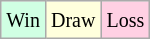<table class="wikitable">
<tr>
<td style="background-color: #d0ffe3;"><small>Win</small></td>
<td style="background-color: #ffffdd;"><small>Draw</small></td>
<td style="background-color: #ffd0e3;"><small>Loss</small></td>
</tr>
</table>
